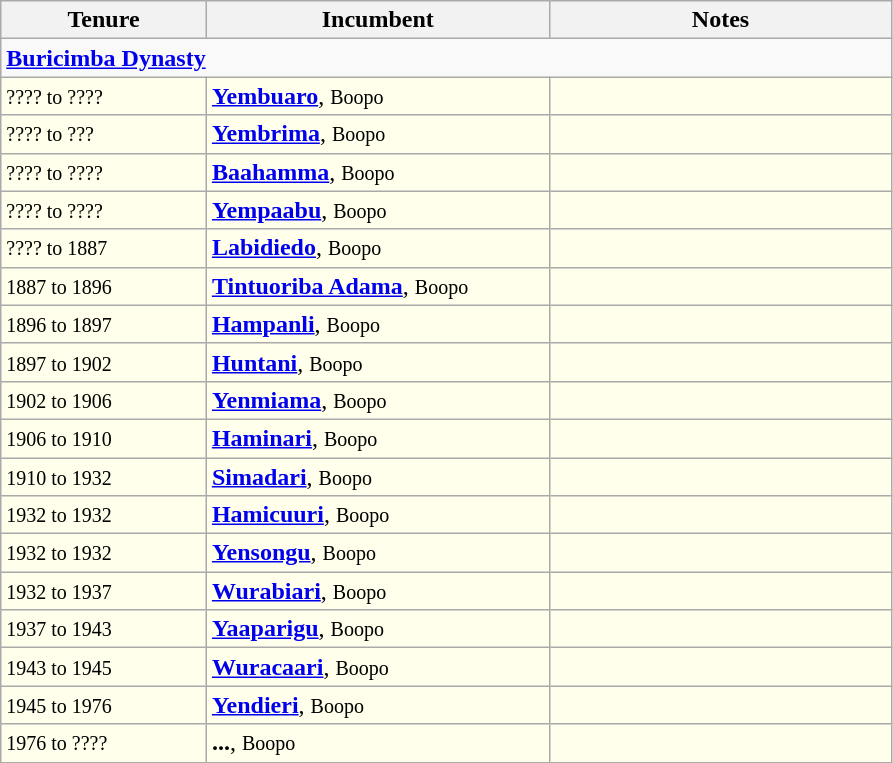<table class="wikitable">
<tr align=left>
<th width="18%">Tenure</th>
<th width="30%">Incumbent</th>
<th width="30%">Notes</th>
</tr>
<tr valign=top>
<td colspan="3"><strong><a href='#'>Buricimba Dynasty</a></strong></td>
</tr>
<tr valign=top bgcolor="#ffffec">
<td><small>???? to ????</small></td>
<td><strong><a href='#'>Yembuaro</a></strong>, <small>Boopo</small></td>
<td> </td>
</tr>
<tr valign=top bgcolor="#ffffec">
<td><small>???? to ???</small></td>
<td><strong><a href='#'>Yembrima</a></strong>, <small>Boopo</small></td>
<td> </td>
</tr>
<tr valign=top bgcolor="#ffffec">
<td><small>???? to ????</small></td>
<td><strong><a href='#'>Baahamma</a></strong>, <small>Boopo</small></td>
<td> </td>
</tr>
<tr valign=top bgcolor="#ffffec">
<td><small>???? to ????</small></td>
<td><strong><a href='#'>Yempaabu</a></strong>, <small>Boopo</small></td>
<td> </td>
</tr>
<tr valign=top bgcolor="#ffffec">
<td><small>???? to 1887</small></td>
<td><strong><a href='#'>Labidiedo</a></strong>, <small>Boopo</small></td>
<td> </td>
</tr>
<tr valign=top bgcolor="#ffffec">
<td><small>1887 to 1896</small></td>
<td><strong><a href='#'>Tintuoriba Adama</a></strong>, <small>Boopo</small></td>
<td> </td>
</tr>
<tr valign=top bgcolor="#ffffec">
<td><small>1896 to 1897</small></td>
<td><strong><a href='#'>Hampanli</a></strong>, <small>Boopo</small></td>
<td> </td>
</tr>
<tr valign=top bgcolor="#ffffec">
<td><small>1897 to 1902</small></td>
<td><strong><a href='#'>Huntani</a></strong>, <small>Boopo</small></td>
<td> </td>
</tr>
<tr valign=top bgcolor="#ffffec">
<td><small>1902 to 1906</small></td>
<td><strong><a href='#'>Yenmiama</a></strong>, <small>Boopo</small></td>
<td> </td>
</tr>
<tr valign=top bgcolor="#ffffec">
<td><small>1906 to 1910</small></td>
<td><strong><a href='#'>Haminari</a></strong>, <small>Boopo</small></td>
<td> </td>
</tr>
<tr valign=top bgcolor="#ffffec">
<td><small>1910 to 1932</small></td>
<td><strong><a href='#'>Simadari</a></strong>, <small>Boopo</small></td>
<td> </td>
</tr>
<tr valign=top bgcolor="#ffffec">
<td><small>1932 to 1932</small></td>
<td><strong><a href='#'>Hamicuuri</a></strong>, <small>Boopo</small></td>
<td> </td>
</tr>
<tr valign=top bgcolor="#ffffec">
<td><small>1932 to 1932</small></td>
<td><strong><a href='#'>Yensongu</a></strong>, <small>Boopo</small></td>
<td> </td>
</tr>
<tr valign=top bgcolor="#ffffec">
<td><small>1932 to 1937</small></td>
<td><strong><a href='#'>Wurabiari</a></strong>, <small>Boopo</small></td>
<td> </td>
</tr>
<tr valign=top bgcolor="#ffffec">
<td><small>1937 to 1943</small></td>
<td><strong><a href='#'>Yaaparigu</a></strong>, <small>Boopo</small></td>
<td> </td>
</tr>
<tr valign=top bgcolor="#ffffec">
<td><small>1943 to 1945</small></td>
<td><strong><a href='#'>Wuracaari</a></strong>, <small>Boopo</small></td>
<td> </td>
</tr>
<tr valign=top bgcolor="#ffffec">
<td><small>1945 to 1976</small></td>
<td><strong><a href='#'>Yendieri</a></strong>, <small>Boopo</small></td>
<td> </td>
</tr>
<tr valign=top bgcolor="#ffffec">
<td><small>1976 to ????</small></td>
<td><strong>...</strong>, <small>Boopo</small></td>
<td> </td>
</tr>
</table>
